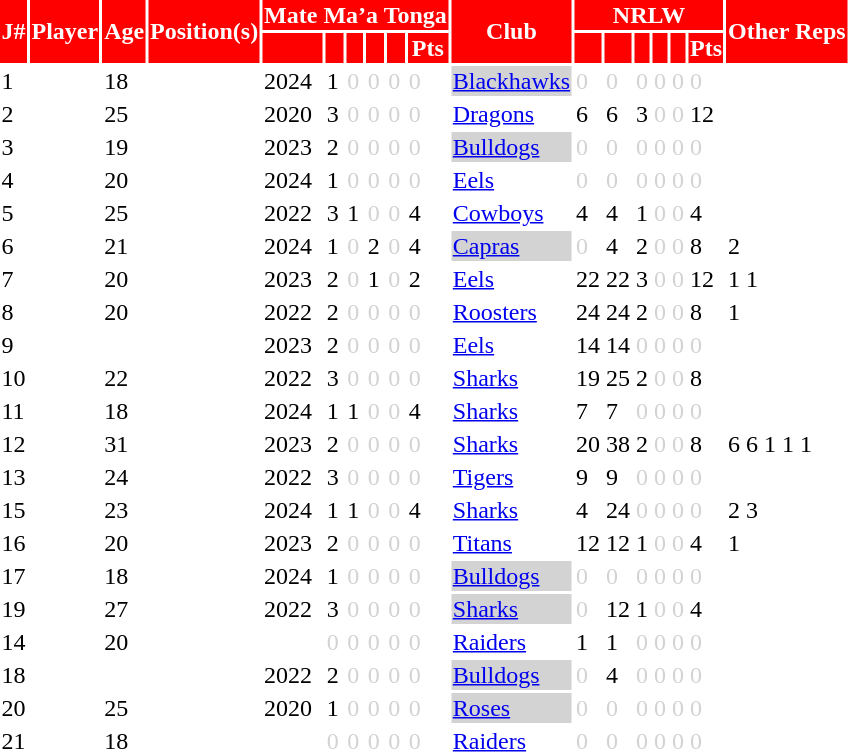<table>
<tr style="background:red; color:white;">
<th rowspan=2>J#</th>
<th rowspan=2 align=left>Player</th>
<th rowspan=2 align=center>Age</th>
<th rowspan=2 align=center>Position(s)</th>
<th colspan=6 align=center>Mate Ma’a Tonga</th>
<th rowspan=2 align=center>Club</th>
<th colspan=6 align=center>NRLW</th>
<th rowspan=2 align=center>Other Reps</th>
</tr>
<tr style="background:red; color:white;">
<th></th>
<th></th>
<th></th>
<th></th>
<th></th>
<th>Pts</th>
<th></th>
<th></th>
<th></th>
<th></th>
<th></th>
<th>Pts</th>
</tr>
<tr>
<td>1</td>
<td align=left></td>
<td>18</td>
<td align=center></td>
<td>2024</td>
<td>1</td>
<td style="color:lightgray">0</td>
<td style="color:lightgray">0</td>
<td style="color:lightgray">0</td>
<td style="color:lightgray">0</td>
<td align=left bgcolor=lightgray> <a href='#'>Blackhawks</a></td>
<td style="color:lightgray">0</td>
<td style="color:lightgray">0</td>
<td style="color:lightgray">0</td>
<td style="color:lightgray">0</td>
<td style="color:lightgray">0</td>
<td style="color:lightgray">0</td>
<td align=center></td>
</tr>
<tr>
<td>2</td>
<td align=left></td>
<td>25</td>
<td align=center></td>
<td>2020</td>
<td>3</td>
<td style="color:lightgray">0</td>
<td style="color:lightgray">0</td>
<td style="color:lightgray">0</td>
<td style="color:lightgray">0</td>
<td align=left> <a href='#'>Dragons</a></td>
<td>6</td>
<td>6</td>
<td>3</td>
<td style="color:lightgray">0</td>
<td style="color:lightgray">0</td>
<td>12</td>
<td align=center></td>
</tr>
<tr>
<td>3</td>
<td align=left></td>
<td>19</td>
<td align=center></td>
<td>2023</td>
<td>2</td>
<td style="color:lightgray">0</td>
<td style="color:lightgray">0</td>
<td style="color:lightgray">0</td>
<td style="color:lightgray">0</td>
<td align=left bgcolor=lightgray> <a href='#'>Bulldogs</a></td>
<td style="color:lightgray">0</td>
<td style="color:lightgray">0</td>
<td style="color:lightgray">0</td>
<td style="color:lightgray">0</td>
<td style="color:lightgray">0</td>
<td style="color:lightgray">0</td>
<td align=center></td>
</tr>
<tr>
<td>4</td>
<td align=left></td>
<td>20</td>
<td align=center></td>
<td>2024</td>
<td>1</td>
<td style="color:lightgray">0</td>
<td style="color:lightgray">0</td>
<td style="color:lightgray">0</td>
<td style="color:lightgray">0</td>
<td align=left> <a href='#'>Eels</a></td>
<td style="color:lightgray">0</td>
<td style="color:lightgray">0</td>
<td style="color:lightgray">0</td>
<td style="color:lightgray">0</td>
<td style="color:lightgray">0</td>
<td style="color:lightgray">0</td>
<td align=center></td>
</tr>
<tr>
<td>5</td>
<td align=left></td>
<td>25</td>
<td align=center></td>
<td>2022</td>
<td>3</td>
<td>1</td>
<td style="color:lightgray">0</td>
<td style="color:lightgray">0</td>
<td>4</td>
<td align=left> <a href='#'>Cowboys</a></td>
<td>4</td>
<td>4</td>
<td>1</td>
<td style="color:lightgray">0</td>
<td style="color:lightgray">0</td>
<td>4</td>
<td align=center></td>
</tr>
<tr>
<td>6</td>
<td align=left></td>
<td>21</td>
<td align=center></td>
<td>2024</td>
<td>1</td>
<td style="color:lightgray">0</td>
<td>2</td>
<td style="color:lightgray">0</td>
<td>4</td>
<td align=left bgcolor=lightgray> <a href='#'>Capras</a></td>
<td style="color:lightgray">0</td>
<td>4</td>
<td>2</td>
<td style="color:lightgray">0</td>
<td style="color:lightgray">0</td>
<td>8</td>
<td align=left> 2</td>
</tr>
<tr>
<td>7</td>
<td align=left></td>
<td>20</td>
<td align=center></td>
<td>2023</td>
<td>2</td>
<td style="color:lightgray">0</td>
<td>1</td>
<td style="color:lightgray">0</td>
<td>2</td>
<td align=left> <a href='#'>Eels</a></td>
<td>22</td>
<td>22</td>
<td>3</td>
<td style="color:lightgray">0</td>
<td style="color:lightgray">0</td>
<td>12</td>
<td align=left> 1  1</td>
</tr>
<tr>
<td>8</td>
<td align=left></td>
<td>20</td>
<td align=center></td>
<td>2022</td>
<td>2</td>
<td style="color:lightgray">0</td>
<td style="color:lightgray">0</td>
<td style="color:lightgray">0</td>
<td style="color:lightgray">0</td>
<td align=left> <a href='#'>Roosters</a></td>
<td>24</td>
<td>24</td>
<td>2</td>
<td style="color:lightgray">0</td>
<td style="color:lightgray">0</td>
<td>8</td>
<td align=left> 1</td>
</tr>
<tr>
<td>9</td>
<td align=left></td>
<td></td>
<td align=center></td>
<td>2023</td>
<td>2</td>
<td style="color:lightgray">0</td>
<td style="color:lightgray">0</td>
<td style="color:lightgray">0</td>
<td style="color:lightgray">0</td>
<td align=left> <a href='#'>Eels</a></td>
<td>14</td>
<td>14</td>
<td style="color:lightgray">0</td>
<td style="color:lightgray">0</td>
<td style="color:lightgray">0</td>
<td style="color:lightgray">0</td>
<td align=center></td>
</tr>
<tr>
<td>10</td>
<td align=left></td>
<td>22</td>
<td align=center></td>
<td>2022</td>
<td>3</td>
<td style="color:lightgray">0</td>
<td style="color:lightgray">0</td>
<td style="color:lightgray">0</td>
<td style="color:lightgray">0</td>
<td align=left> <a href='#'>Sharks</a></td>
<td>19</td>
<td>25</td>
<td>2</td>
<td style="color:lightgray">0</td>
<td style="color:lightgray">0</td>
<td>8</td>
<td align=center></td>
</tr>
<tr>
<td>11</td>
<td align=left></td>
<td>18</td>
<td align=center></td>
<td>2024</td>
<td>1</td>
<td>1</td>
<td style="color:lightgray">0</td>
<td style="color:lightgray">0</td>
<td>4</td>
<td align=left> <a href='#'>Sharks</a></td>
<td>7</td>
<td>7</td>
<td style="color:lightgray">0</td>
<td style="color:lightgray">0</td>
<td style="color:lightgray">0</td>
<td style="color:lightgray">0</td>
<td align=center></td>
</tr>
<tr>
<td>12</td>
<td align=left></td>
<td>31</td>
<td align=center></td>
<td>2023</td>
<td>2</td>
<td style="color:lightgray">0</td>
<td style="color:lightgray">0</td>
<td style="color:lightgray">0</td>
<td style="color:lightgray">0</td>
<td align=left> <a href='#'>Sharks</a></td>
<td>20</td>
<td>38</td>
<td>2</td>
<td style="color:lightgray">0</td>
<td style="color:lightgray">0</td>
<td>8</td>
<td align=left> 6  6  1  1  1</td>
</tr>
<tr>
<td>13</td>
<td align=left></td>
<td>24</td>
<td align=center></td>
<td>2022</td>
<td>3</td>
<td style="color:lightgray">0</td>
<td style="color:lightgray">0</td>
<td style="color:lightgray">0</td>
<td style="color:lightgray">0</td>
<td align=left> <a href='#'>Tigers</a></td>
<td>9</td>
<td>9</td>
<td style="color:lightgray">0</td>
<td style="color:lightgray">0</td>
<td style="color:lightgray">0</td>
<td style="color:lightgray">0</td>
<td align=center></td>
</tr>
<tr>
<td>15</td>
<td align=left></td>
<td>23</td>
<td align=center></td>
<td>2024</td>
<td>1</td>
<td>1</td>
<td style="color:lightgray">0</td>
<td style="color:lightgray">0</td>
<td>4</td>
<td align=left> <a href='#'>Sharks</a></td>
<td>4</td>
<td>24</td>
<td style="color:lightgray">0</td>
<td style="color:lightgray">0</td>
<td style="color:lightgray">0</td>
<td style="color:lightgray">0</td>
<td align=left> 2  3</td>
</tr>
<tr>
<td>16</td>
<td align=left></td>
<td>20</td>
<td align=center></td>
<td>2023</td>
<td>2</td>
<td style="color:lightgray">0</td>
<td style="color:lightgray">0</td>
<td style="color:lightgray">0</td>
<td style="color:lightgray">0</td>
<td align=left> <a href='#'>Titans</a></td>
<td>12</td>
<td>12</td>
<td>1</td>
<td style="color:lightgray">0</td>
<td style="color:lightgray">0</td>
<td>4</td>
<td align=left> 1</td>
</tr>
<tr>
<td>17</td>
<td align=left></td>
<td>18</td>
<td align=center></td>
<td>2024</td>
<td>1</td>
<td style="color:lightgray">0</td>
<td style="color:lightgray">0</td>
<td style="color:lightgray">0</td>
<td style="color:lightgray">0</td>
<td align=left bgcolor=lightgray> <a href='#'>Bulldogs</a></td>
<td style="color:lightgray">0</td>
<td style="color:lightgray">0</td>
<td style="color:lightgray">0</td>
<td style="color:lightgray">0</td>
<td style="color:lightgray">0</td>
<td style="color:lightgray">0</td>
<td align=center></td>
</tr>
<tr>
<td>19</td>
<td align=left></td>
<td>27</td>
<td align=center></td>
<td>2022</td>
<td>3</td>
<td style="color:lightgray">0</td>
<td style="color:lightgray">0</td>
<td style="color:lightgray">0</td>
<td style="color:lightgray">0</td>
<td align=left bgcolor=lightgray> <a href='#'>Sharks</a></td>
<td style="color:lightgray">0</td>
<td>12</td>
<td>1</td>
<td style="color:lightgray">0</td>
<td style="color:lightgray">0</td>
<td>4</td>
<td align=center></td>
</tr>
<tr>
<td>14</td>
<td align=left></td>
<td>20</td>
<td align=center></td>
<td></td>
<td style="color:lightgray">0</td>
<td style="color:lightgray">0</td>
<td style="color:lightgray">0</td>
<td style="color:lightgray">0</td>
<td style="color:lightgray">0</td>
<td align=left> <a href='#'>Raiders</a></td>
<td>1</td>
<td>1</td>
<td style="color:lightgray">0</td>
<td style="color:lightgray">0</td>
<td style="color:lightgray">0</td>
<td style="color:lightgray">0</td>
<td align=center></td>
</tr>
<tr>
<td>18</td>
<td align=left></td>
<td></td>
<td align=center></td>
<td>2022</td>
<td>2</td>
<td style="color:lightgray">0</td>
<td style="color:lightgray">0</td>
<td style="color:lightgray">0</td>
<td style="color:lightgray">0</td>
<td align=left bgcolor=lightgray> <a href='#'>Bulldogs</a></td>
<td style="color:lightgray">0</td>
<td>4</td>
<td style="color:lightgray">0</td>
<td style="color:lightgray">0</td>
<td style="color:lightgray">0</td>
<td style="color:lightgray">0</td>
<td align=center></td>
</tr>
<tr>
<td>20</td>
<td align=left></td>
<td>25</td>
<td align=center></td>
<td>2020</td>
<td>1</td>
<td style="color:lightgray">0</td>
<td style="color:lightgray">0</td>
<td style="color:lightgray">0</td>
<td style="color:lightgray">0</td>
<td align=left bgcolor=lightgray> <a href='#'>Roses</a></td>
<td style="color:lightgray">0</td>
<td style="color:lightgray">0</td>
<td style="color:lightgray">0</td>
<td style="color:lightgray">0</td>
<td style="color:lightgray">0</td>
<td style="color:lightgray">0</td>
<td align=center></td>
</tr>
<tr>
<td>21</td>
<td align=left></td>
<td>18</td>
<td align=center></td>
<td></td>
<td style="color:lightgray">0</td>
<td style="color:lightgray">0</td>
<td style="color:lightgray">0</td>
<td style="color:lightgray">0</td>
<td style="color:lightgray">0</td>
<td align=left> <a href='#'>Raiders</a></td>
<td style="color:lightgray">0</td>
<td style="color:lightgray">0</td>
<td style="color:lightgray">0</td>
<td style="color:lightgray">0</td>
<td style="color:lightgray">0</td>
<td style="color:lightgray">0</td>
<td align=center></td>
</tr>
</table>
